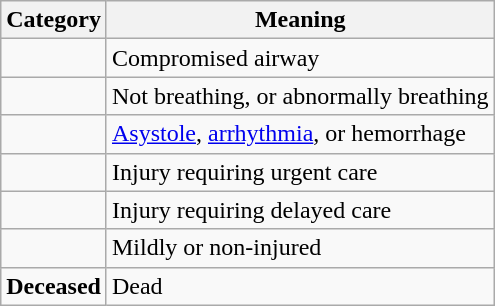<table class="wikitable">
<tr>
<th>Category</th>
<th>Meaning</th>
</tr>
<tr>
<td><strong></strong></td>
<td>Compromised airway</td>
</tr>
<tr>
<td><strong></strong></td>
<td>Not breathing, or abnormally breathing</td>
</tr>
<tr>
<td><strong></strong></td>
<td><a href='#'>Asystole</a>, <a href='#'>arrhythmia</a>, or hemorrhage</td>
</tr>
<tr>
<td><strong></strong></td>
<td>Injury requiring urgent care</td>
</tr>
<tr>
<td><strong></strong></td>
<td>Injury requiring delayed care</td>
</tr>
<tr>
<td><strong></strong></td>
<td>Mildly or non-injured</td>
</tr>
<tr>
<td><strong>Deceased</strong></td>
<td>Dead</td>
</tr>
</table>
